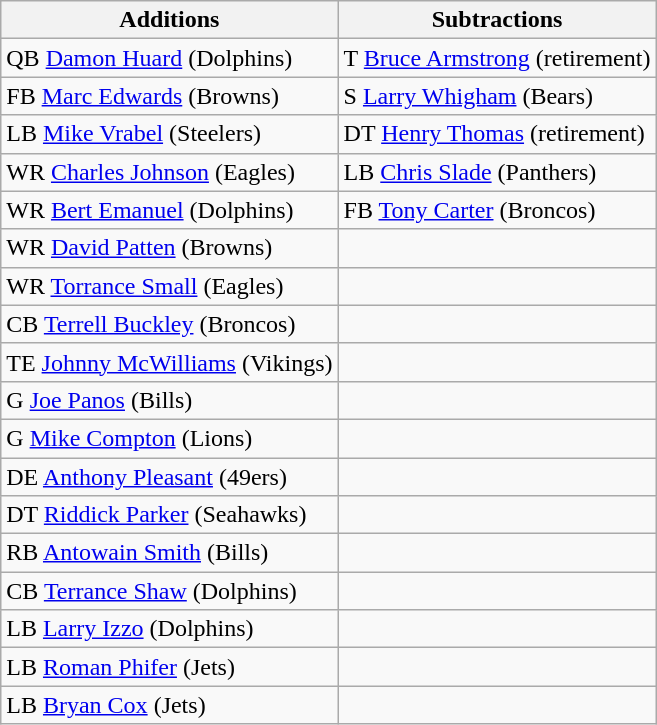<table class="wikitable">
<tr>
<th>Additions</th>
<th>Subtractions</th>
</tr>
<tr>
<td>QB <a href='#'>Damon Huard</a> (Dolphins)</td>
<td>T <a href='#'>Bruce Armstrong</a> (retirement)</td>
</tr>
<tr>
<td>FB <a href='#'>Marc Edwards</a> (Browns)</td>
<td>S <a href='#'>Larry Whigham</a> (Bears)</td>
</tr>
<tr>
<td>LB <a href='#'>Mike Vrabel</a> (Steelers)</td>
<td>DT <a href='#'>Henry Thomas</a> (retirement)</td>
</tr>
<tr>
<td>WR <a href='#'>Charles Johnson</a> (Eagles)</td>
<td>LB <a href='#'>Chris Slade</a> (Panthers)</td>
</tr>
<tr>
<td>WR <a href='#'>Bert Emanuel</a> (Dolphins)</td>
<td>FB <a href='#'>Tony Carter</a> (Broncos)</td>
</tr>
<tr>
<td>WR <a href='#'>David Patten</a> (Browns)</td>
<td></td>
</tr>
<tr>
<td>WR <a href='#'>Torrance Small</a> (Eagles)</td>
<td></td>
</tr>
<tr>
<td>CB <a href='#'>Terrell Buckley</a> (Broncos)</td>
<td></td>
</tr>
<tr>
<td>TE <a href='#'>Johnny McWilliams</a> (Vikings)</td>
<td></td>
</tr>
<tr>
<td>G <a href='#'>Joe Panos</a> (Bills)</td>
<td></td>
</tr>
<tr>
<td>G <a href='#'>Mike Compton</a> (Lions)</td>
<td></td>
</tr>
<tr>
<td>DE <a href='#'>Anthony Pleasant</a> (49ers)</td>
<td></td>
</tr>
<tr>
<td>DT <a href='#'>Riddick Parker</a> (Seahawks)</td>
<td></td>
</tr>
<tr>
<td>RB <a href='#'>Antowain Smith</a> (Bills)</td>
<td></td>
</tr>
<tr>
<td>CB <a href='#'>Terrance Shaw</a> (Dolphins)</td>
<td></td>
</tr>
<tr>
<td>LB <a href='#'>Larry Izzo</a> (Dolphins)</td>
<td></td>
</tr>
<tr>
<td>LB <a href='#'>Roman Phifer</a> (Jets)</td>
<td></td>
</tr>
<tr>
<td>LB <a href='#'>Bryan Cox</a> (Jets)</td>
<td></td>
</tr>
</table>
